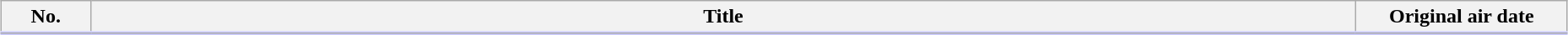<table class="plainrowheaders wikitable" style="width:98%; margin:auto; background:#FFF;">
<tr style="border-bottom: 3px solid #CCF;">
<th style="width:4em;">No.</th>
<th>Title</th>
<th style="width:10em;">Original air date</th>
</tr>
<tr>
</tr>
</table>
